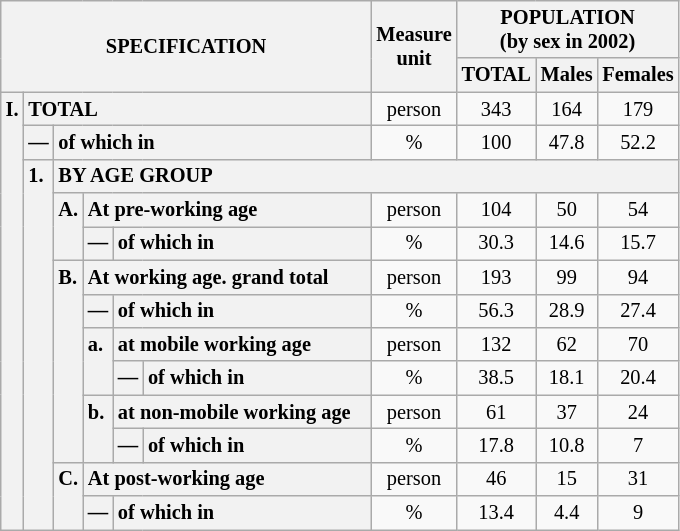<table class="wikitable" style="font-size:85%; text-align:center">
<tr>
<th rowspan="2" colspan="6">SPECIFICATION</th>
<th rowspan="2">Measure<br> unit</th>
<th colspan="3" rowspan="1">POPULATION<br> (by sex in 2002)</th>
</tr>
<tr>
<th>TOTAL</th>
<th>Males</th>
<th>Females</th>
</tr>
<tr>
<th style="text-align:left" valign="top" rowspan="13">I.</th>
<th style="text-align:left" colspan="5">TOTAL</th>
<td>person</td>
<td>343</td>
<td>164</td>
<td>179</td>
</tr>
<tr>
<th style="text-align:left" valign="top">—</th>
<th style="text-align:left" colspan="4">of which in</th>
<td>%</td>
<td>100</td>
<td>47.8</td>
<td>52.2</td>
</tr>
<tr>
<th style="text-align:left" valign="top" rowspan="11">1.</th>
<th style="text-align:left" colspan="19">BY AGE GROUP</th>
</tr>
<tr>
<th style="text-align:left" valign="top" rowspan="2">A.</th>
<th style="text-align:left" colspan="3">At pre-working age</th>
<td>person</td>
<td>104</td>
<td>50</td>
<td>54</td>
</tr>
<tr>
<th style="text-align:left" valign="top">—</th>
<th style="text-align:left" valign="top" colspan="2">of which in</th>
<td>%</td>
<td>30.3</td>
<td>14.6</td>
<td>15.7</td>
</tr>
<tr>
<th style="text-align:left" valign="top" rowspan="6">B.</th>
<th style="text-align:left" colspan="3">At working age. grand total</th>
<td>person</td>
<td>193</td>
<td>99</td>
<td>94</td>
</tr>
<tr>
<th style="text-align:left" valign="top">—</th>
<th style="text-align:left" valign="top" colspan="2">of which in</th>
<td>%</td>
<td>56.3</td>
<td>28.9</td>
<td>27.4</td>
</tr>
<tr>
<th style="text-align:left" valign="top" rowspan="2">a.</th>
<th style="text-align:left" colspan="2">at mobile working age</th>
<td>person</td>
<td>132</td>
<td>62</td>
<td>70</td>
</tr>
<tr>
<th style="text-align:left" valign="top">—</th>
<th style="text-align:left" valign="top" colspan="1">of which in                        </th>
<td>%</td>
<td>38.5</td>
<td>18.1</td>
<td>20.4</td>
</tr>
<tr>
<th style="text-align:left" valign="top" rowspan="2">b.</th>
<th style="text-align:left" colspan="2">at non-mobile working age</th>
<td>person</td>
<td>61</td>
<td>37</td>
<td>24</td>
</tr>
<tr>
<th style="text-align:left" valign="top">—</th>
<th style="text-align:left" valign="top" colspan="1">of which in                        </th>
<td>%</td>
<td>17.8</td>
<td>10.8</td>
<td>7</td>
</tr>
<tr>
<th style="text-align:left" valign="top" rowspan="2">C.</th>
<th style="text-align:left" colspan="3">At post-working age</th>
<td>person</td>
<td>46</td>
<td>15</td>
<td>31</td>
</tr>
<tr>
<th style="text-align:left" valign="top">—</th>
<th style="text-align:left" valign="top" colspan="2">of which in</th>
<td>%</td>
<td>13.4</td>
<td>4.4</td>
<td>9</td>
</tr>
</table>
